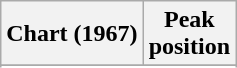<table class="wikitable sortable plainrowheaders" style="text-align:center">
<tr>
<th scope="col">Chart (1967)</th>
<th scope="col">Peak<br> position</th>
</tr>
<tr>
</tr>
<tr>
</tr>
</table>
